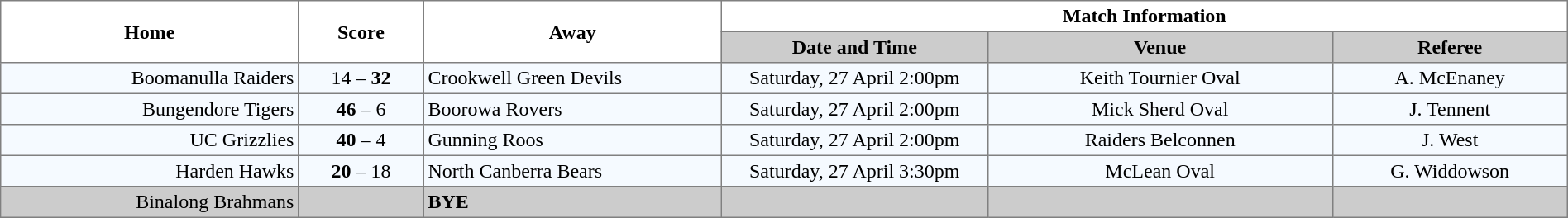<table border="1" cellpadding="3" cellspacing="0" width="100%" style="border-collapse:collapse;  text-align:center;">
<tr>
<th rowspan="2" width="19%">Home</th>
<th rowspan="2" width="8%">Score</th>
<th rowspan="2" width="19%">Away</th>
<th colspan="3">Match Information</th>
</tr>
<tr bgcolor="#CCCCCC">
<th width="17%">Date and Time</th>
<th width="22%">Venue</th>
<th width="50%">Referee</th>
</tr>
<tr style="text-align:center; background:#f5faff;">
<td align="right">Boomanulla Raiders </td>
<td align="center">14 – <strong>32</strong></td>
<td align="left"> Crookwell Green Devils</td>
<td>Saturday, 27 April 2:00pm</td>
<td>Keith Tournier Oval</td>
<td>A. McEnaney</td>
</tr>
<tr style="text-align:center; background:#f5faff;">
<td align="right">Bungendore Tigers </td>
<td align="center"><strong>46</strong> – 6</td>
<td align="left"><strong></strong> Boorowa Rovers</td>
<td>Saturday, 27 April 2:00pm</td>
<td>Mick Sherd Oval</td>
<td>J. Tennent</td>
</tr>
<tr style="text-align:center; background:#f5faff;">
<td align="right">UC Grizzlies </td>
<td align="center"><strong>40</strong> – 4</td>
<td align="left"> Gunning Roos</td>
<td>Saturday, 27 April 2:00pm</td>
<td>Raiders Belconnen</td>
<td>J. West</td>
</tr>
<tr style="text-align:center; background:#f5faff;">
<td align="right">Harden Hawks </td>
<td align="center"><strong>20</strong> – 18</td>
<td align="left"> North Canberra Bears</td>
<td>Saturday, 27 April 3:30pm</td>
<td>McLean Oval</td>
<td>G. Widdowson</td>
</tr>
<tr style="text-align:center; background:#CCCCCC;">
<td align="right">Binalong Brahmans </td>
<td></td>
<td align="left"><strong>BYE</strong></td>
<td></td>
<td></td>
<td></td>
</tr>
</table>
